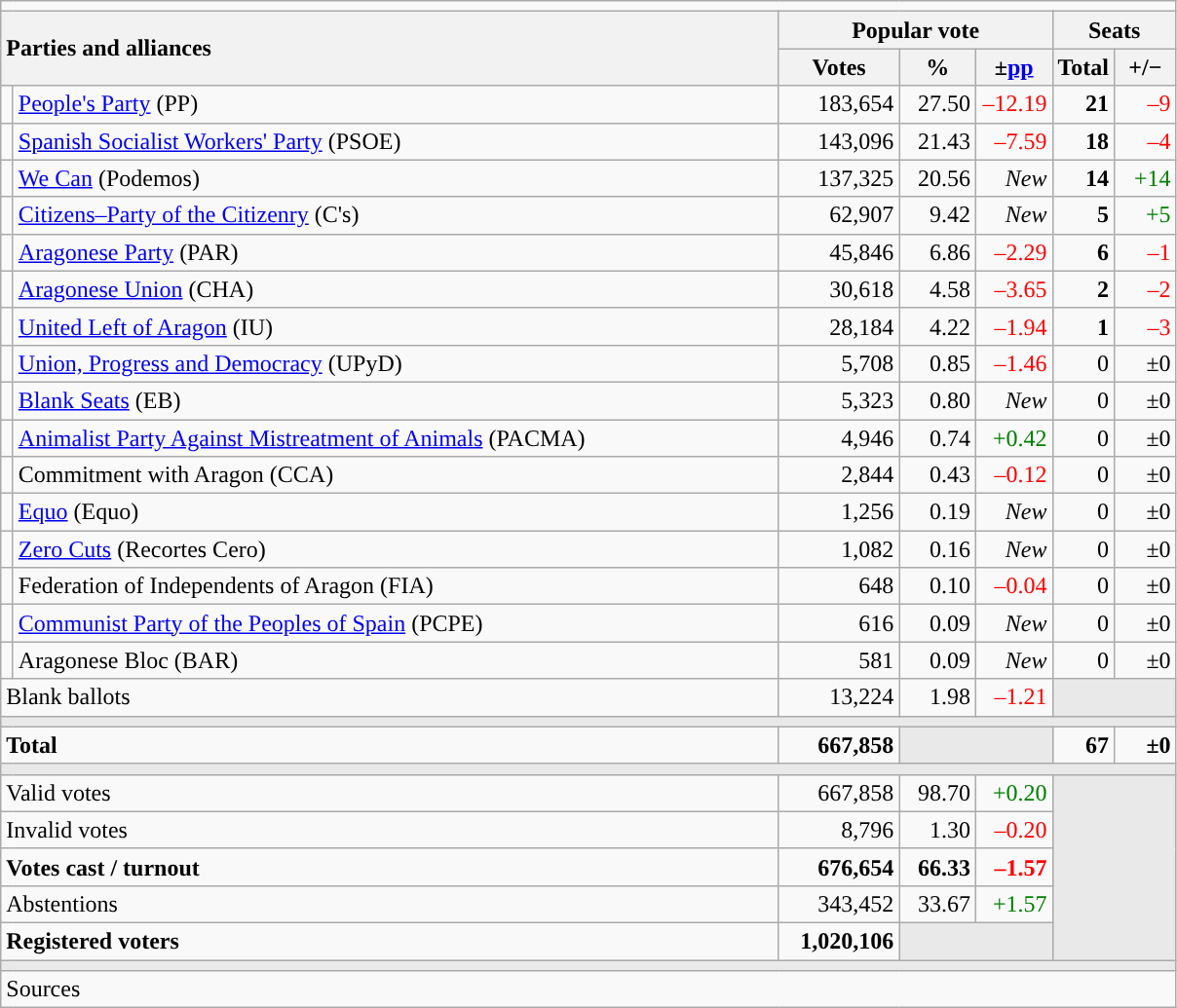<table class="wikitable" style="text-align:right;">
<tr>
<td colspan="7"></td>
</tr>
<tr>
<th style="text-align:left;" rowspan="2" colspan="2" width="525">Parties and alliances</th>
<th colspan="3">Popular vote</th>
<th colspan="2">Seats</th>
</tr>
<tr>
<th width="75">Votes</th>
<th width="45">%</th>
<th width="45">±<a href='#'>pp</a></th>
<th width="35">Total</th>
<th width="35">+/−</th>
</tr>
<tr>
<td width="1" style="color:inherit;background:"></td>
<td align="left"><a href='#'>People's Party</a> (PP)</td>
<td>183,654</td>
<td>27.50</td>
<td style="color:red;">–12.19</td>
<td><strong>21</strong></td>
<td style="color:red;">–9</td>
</tr>
<tr>
<td style="color:inherit;background:"></td>
<td align="left"><a href='#'>Spanish Socialist Workers' Party</a> (PSOE)</td>
<td>143,096</td>
<td>21.43</td>
<td style="color:red;">–7.59</td>
<td><strong>18</strong></td>
<td style="color:red;">–4</td>
</tr>
<tr>
<td style="color:inherit;background:"></td>
<td align="left"><a href='#'>We Can</a> (Podemos)</td>
<td>137,325</td>
<td>20.56</td>
<td><em>New</em></td>
<td><strong>14</strong></td>
<td style="color:green;">+14</td>
</tr>
<tr>
<td style="color:inherit;background:"></td>
<td align="left"><a href='#'>Citizens–Party of the Citizenry</a> (C's)</td>
<td>62,907</td>
<td>9.42</td>
<td><em>New</em></td>
<td><strong>5</strong></td>
<td style="color:green;">+5</td>
</tr>
<tr>
<td style="color:inherit;background:"></td>
<td align="left"><a href='#'>Aragonese Party</a> (PAR)</td>
<td>45,846</td>
<td>6.86</td>
<td style="color:red;">–2.29</td>
<td><strong>6</strong></td>
<td style="color:red;">–1</td>
</tr>
<tr>
<td style="color:inherit;background:"></td>
<td align="left"><a href='#'>Aragonese Union</a> (CHA)</td>
<td>30,618</td>
<td>4.58</td>
<td style="color:red;">–3.65</td>
<td><strong>2</strong></td>
<td style="color:red;">–2</td>
</tr>
<tr>
<td style="color:inherit;background:"></td>
<td align="left"><a href='#'>United Left of Aragon</a> (IU)</td>
<td>28,184</td>
<td>4.22</td>
<td style="color:red;">–1.94</td>
<td><strong>1</strong></td>
<td style="color:red;">–3</td>
</tr>
<tr>
<td style="color:inherit;background:"></td>
<td align="left"><a href='#'>Union, Progress and Democracy</a> (UPyD)</td>
<td>5,708</td>
<td>0.85</td>
<td style="color:red;">–1.46</td>
<td>0</td>
<td>±0</td>
</tr>
<tr>
<td style="color:inherit;background:"></td>
<td align="left"><a href='#'>Blank Seats</a> (EB)</td>
<td>5,323</td>
<td>0.80</td>
<td><em>New</em></td>
<td>0</td>
<td>±0</td>
</tr>
<tr>
<td style="color:inherit;background:"></td>
<td align="left"><a href='#'>Animalist Party Against Mistreatment of Animals</a> (PACMA)</td>
<td>4,946</td>
<td>0.74</td>
<td style="color:green;">+0.42</td>
<td>0</td>
<td>±0</td>
</tr>
<tr>
<td style="color:inherit;background:"></td>
<td align="left">Commitment with Aragon (CCA)</td>
<td>2,844</td>
<td>0.43</td>
<td style="color:red;">–0.12</td>
<td>0</td>
<td>±0</td>
</tr>
<tr>
<td style="color:inherit;background:"></td>
<td align="left"><a href='#'>Equo</a> (Equo)</td>
<td>1,256</td>
<td>0.19</td>
<td><em>New</em></td>
<td>0</td>
<td>±0</td>
</tr>
<tr>
<td style="color:inherit;background:"></td>
<td align="left"><a href='#'>Zero Cuts</a> (Recortes Cero)</td>
<td>1,082</td>
<td>0.16</td>
<td><em>New</em></td>
<td>0</td>
<td>±0</td>
</tr>
<tr>
<td style="color:inherit;background:"></td>
<td align="left">Federation of Independents of Aragon (FIA)</td>
<td>648</td>
<td>0.10</td>
<td style="color:red;">–0.04</td>
<td>0</td>
<td>±0</td>
</tr>
<tr>
<td style="color:inherit;background:"></td>
<td align="left"><a href='#'>Communist Party of the Peoples of Spain</a> (PCPE)</td>
<td>616</td>
<td>0.09</td>
<td><em>New</em></td>
<td>0</td>
<td>±0</td>
</tr>
<tr>
<td style="color:inherit;background:"></td>
<td align="left">Aragonese Bloc (BAR)</td>
<td>581</td>
<td>0.09</td>
<td><em>New</em></td>
<td>0</td>
<td>±0</td>
</tr>
<tr>
<td align="left" colspan="2">Blank ballots</td>
<td>13,224</td>
<td>1.98</td>
<td style="color:red;">–1.21</td>
<td bgcolor="#E9E9E9" colspan="2"></td>
</tr>
<tr>
<td colspan="7" bgcolor="#E9E9E9"></td>
</tr>
<tr style="font-weight:bold;">
<td align="left" colspan="2">Total</td>
<td>667,858</td>
<td bgcolor="#E9E9E9" colspan="2"></td>
<td>67</td>
<td>±0</td>
</tr>
<tr>
<td colspan="7" bgcolor="#E9E9E9"></td>
</tr>
<tr>
<td align="left" colspan="2">Valid votes</td>
<td>667,858</td>
<td>98.70</td>
<td style="color:green;">+0.20</td>
<td bgcolor="#E9E9E9" colspan="2" rowspan="5"></td>
</tr>
<tr>
<td align="left" colspan="2">Invalid votes</td>
<td>8,796</td>
<td>1.30</td>
<td style="color:red;">–0.20</td>
</tr>
<tr style="font-weight:bold;">
<td align="left" colspan="2">Votes cast / turnout</td>
<td>676,654</td>
<td>66.33</td>
<td style="color:red;">–1.57</td>
</tr>
<tr>
<td align="left" colspan="2">Abstentions</td>
<td>343,452</td>
<td>33.67</td>
<td style="color:green;">+1.57</td>
</tr>
<tr style="font-weight:bold;">
<td align="left" colspan="2">Registered voters</td>
<td>1,020,106</td>
<td bgcolor="#E9E9E9" colspan="2"></td>
</tr>
<tr>
<td colspan="7" bgcolor="#E9E9E9"></td>
</tr>
<tr>
<td align="left" colspan="7">Sources</td>
</tr>
</table>
